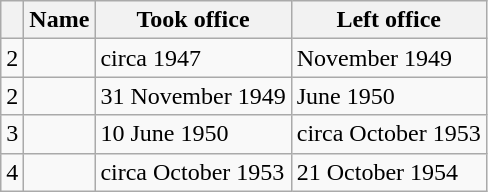<table class="wikitable sortable">
<tr>
<th></th>
<th>Name</th>
<th class=unsortable>Took office</th>
<th class=unsortable>Left office</th>
</tr>
<tr>
<td>2</td>
<td></td>
<td>circa 1947</td>
<td>November 1949</td>
</tr>
<tr>
<td>2</td>
<td></td>
<td>31 November 1949</td>
<td>June 1950</td>
</tr>
<tr>
<td>3</td>
<td></td>
<td>10 June 1950</td>
<td>circa October 1953</td>
</tr>
<tr>
<td>4</td>
<td></td>
<td>circa October 1953</td>
<td>21 October 1954</td>
</tr>
</table>
